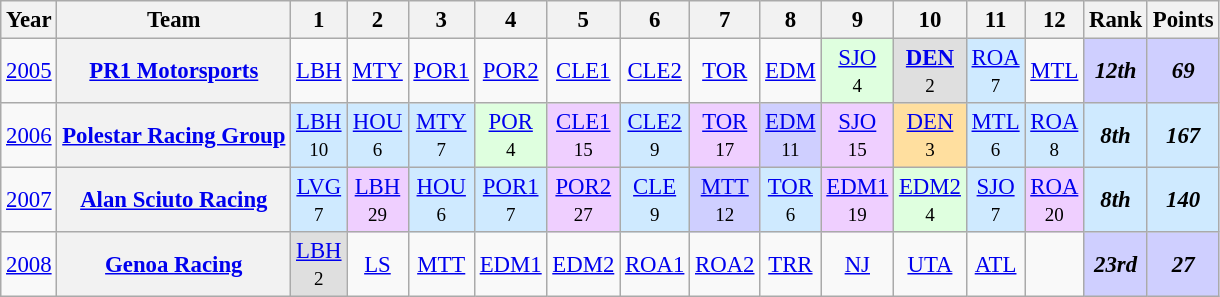<table class="wikitable" style="text-align:center; font-size:95%">
<tr>
<th>Year</th>
<th>Team</th>
<th>1</th>
<th>2</th>
<th>3</th>
<th>4</th>
<th>5</th>
<th>6</th>
<th>7</th>
<th>8</th>
<th>9</th>
<th>10</th>
<th>11</th>
<th>12</th>
<th>Rank</th>
<th>Points</th>
</tr>
<tr>
<td><a href='#'>2005</a></td>
<th><a href='#'>PR1 Motorsports</a></th>
<td><a href='#'>LBH</a></td>
<td><a href='#'>MTY</a></td>
<td><a href='#'>POR1</a></td>
<td><a href='#'>POR2</a></td>
<td><a href='#'>CLE1</a></td>
<td><a href='#'>CLE2</a></td>
<td><a href='#'>TOR</a></td>
<td><a href='#'>EDM</a></td>
<td style="background-color:#DFFFDF"><a href='#'>SJO</a><br><small>4</small></td>
<td style="background-color:#DFDFDF"><strong><a href='#'>DEN</a></strong><br><small>2</small></td>
<td style="background-color:#CFEAFF"><a href='#'>ROA</a><br><small>7</small></td>
<td><a href='#'>MTL</a></td>
<td style="background-color:#CFCFFF"><strong><em>12th</em></strong></td>
<td style="background-color:#CFCFFF"><strong><em>69</em></strong></td>
</tr>
<tr>
<td><a href='#'>2006</a></td>
<th><a href='#'>Polestar Racing Group</a></th>
<td style="background-color:#CFEAFF"><a href='#'>LBH</a><br><small>10</small></td>
<td style="background-color:#CFEAFF"><a href='#'>HOU</a><br><small>6</small></td>
<td style="background-color:#CFEAFF"><a href='#'>MTY</a><br><small>7</small></td>
<td style="background-color:#DFFFDF"><a href='#'>POR</a><br><small>4</small></td>
<td style="background-color:#EFCFFF"><a href='#'>CLE1</a><br><small>15</small></td>
<td style="background-color:#CFEAFF"><a href='#'>CLE2</a><br><small>9</small></td>
<td style="background-color:#EFCFFF"><a href='#'>TOR</a><br><small>17</small></td>
<td style="background-color:#CFCFFF"><a href='#'>EDM</a><br><small>11</small></td>
<td style="background-color:#EFCFFF"><a href='#'>SJO</a><br><small>15</small></td>
<td style="background-color:#FFDF9F"><a href='#'>DEN</a><br><small>3</small></td>
<td style="background-color:#CFEAFF"><a href='#'>MTL</a><br><small>6</small></td>
<td style="background-color:#CFEAFF"><a href='#'>ROA</a><br><small>8</small></td>
<td style="background-color:#CFEAFF"><strong><em>8th</em></strong></td>
<td style="background-color:#CFEAFF"><strong><em>167</em></strong></td>
</tr>
<tr>
<td><a href='#'>2007</a></td>
<th><a href='#'>Alan Sciuto Racing</a></th>
<td style="background-color:#CFEAFF"><a href='#'>LVG</a><br><small>7</small></td>
<td style="background-color:#EFCFFF"><a href='#'>LBH</a><br><small>29</small></td>
<td style="background-color:#CFEAFF"><a href='#'>HOU</a><br><small>6</small></td>
<td style="background-color:#CFEAFF"><a href='#'>POR1</a><br><small>7</small></td>
<td style="background-color:#EFCFFF"><a href='#'>POR2</a><br><small>27</small></td>
<td style="background-color:#CFEAFF"><a href='#'>CLE</a><br><small>9</small></td>
<td style="background-color:#CFCFFF"><a href='#'>MTT</a><br><small>12</small></td>
<td style="background-color:#CFEAFF"><a href='#'>TOR</a><br><small>6</small></td>
<td style="background-color:#EFCFFF"><a href='#'>EDM1</a><br><small>19</small></td>
<td style="background-color:#DFFFDF"><a href='#'>EDM2</a><br><small>4</small></td>
<td style="background-color:#CFEAFF"><a href='#'>SJO</a><br><small>7</small></td>
<td style="background-color:#EFCFFF"><a href='#'>ROA</a><br><small>20</small></td>
<td style="background-color:#CFEAFF"><strong><em>8th</em></strong></td>
<td style="background-color:#CFEAFF"><strong><em>140</em></strong></td>
</tr>
<tr>
<td><a href='#'>2008</a></td>
<th><a href='#'>Genoa Racing</a></th>
<td style="background-color:#DFDFDF"><a href='#'>LBH</a><br><small>2</small></td>
<td><a href='#'>LS</a></td>
<td><a href='#'>MTT</a></td>
<td><a href='#'>EDM1</a></td>
<td><a href='#'>EDM2</a></td>
<td><a href='#'>ROA1</a></td>
<td><a href='#'>ROA2</a></td>
<td><a href='#'>TRR</a></td>
<td><a href='#'>NJ</a></td>
<td><a href='#'>UTA</a></td>
<td><a href='#'>ATL</a></td>
<td></td>
<td style="background-color:#CFCFFF"><strong><em>23rd</em></strong></td>
<td style="background-color:#CFCFFF"><strong><em>27</em></strong></td>
</tr>
</table>
